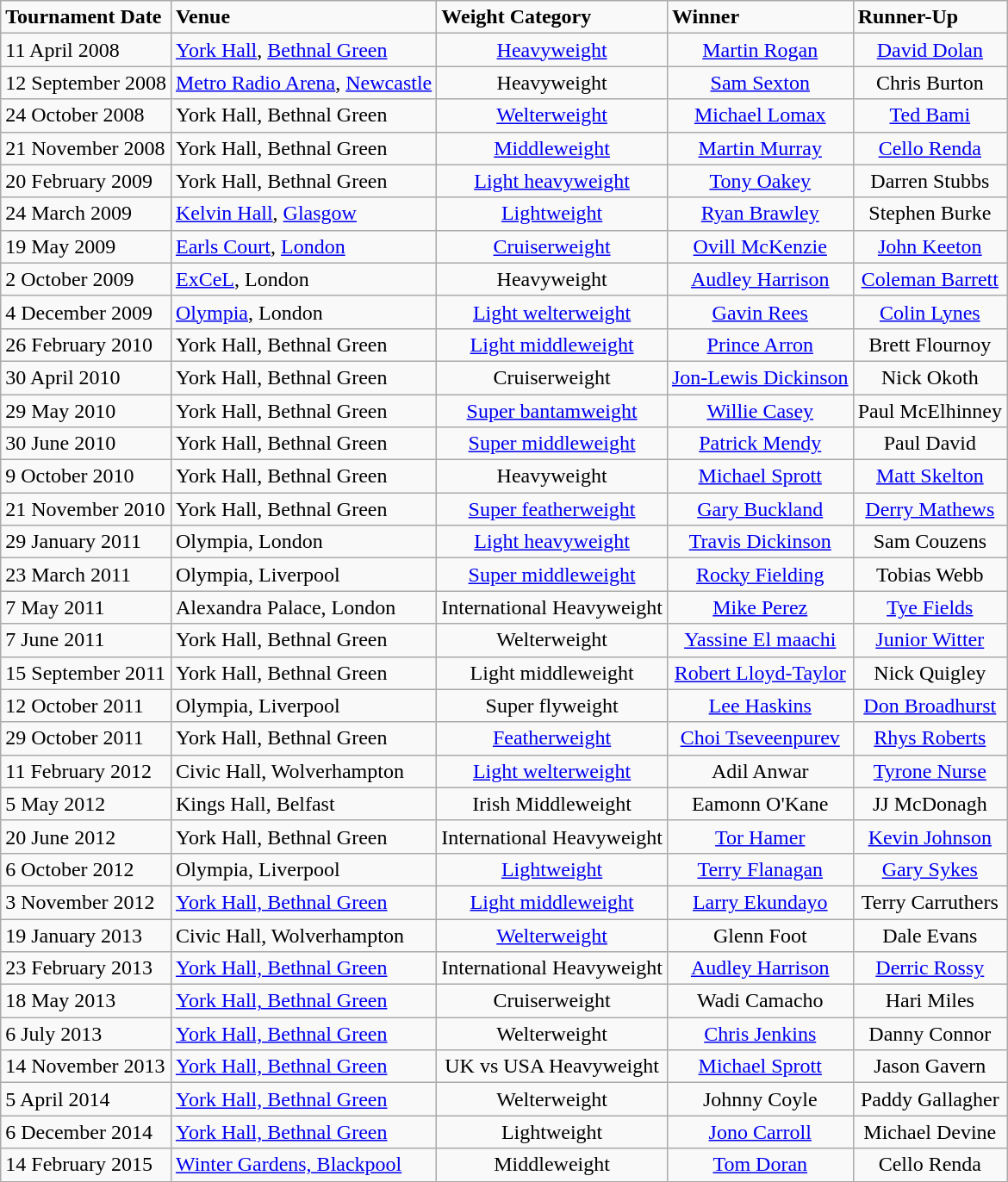<table - class="wikitable">
<tr>
<td><strong>Tournament Date</strong></td>
<td><strong>Venue</strong></td>
<td><strong>Weight Category</strong></td>
<td><strong>Winner</strong></td>
<td><strong>Runner-Up</strong></td>
</tr>
<tr>
<td>11 April 2008</td>
<td><a href='#'>York Hall</a>, <a href='#'>Bethnal Green</a></td>
<td align=center><a href='#'>Heavyweight</a></td>
<td align=center><a href='#'>Martin Rogan</a></td>
<td align=center><a href='#'>David Dolan</a></td>
</tr>
<tr>
<td>12 September 2008</td>
<td><a href='#'>Metro Radio Arena</a>, <a href='#'>Newcastle</a></td>
<td align=center>Heavyweight</td>
<td align=center><a href='#'>Sam Sexton</a></td>
<td align=center>Chris Burton</td>
</tr>
<tr>
<td>24 October 2008</td>
<td>York Hall, Bethnal Green</td>
<td align=center><a href='#'>Welterweight</a></td>
<td align=center><a href='#'>Michael Lomax</a></td>
<td align=center><a href='#'>Ted Bami</a></td>
</tr>
<tr>
<td>21 November 2008</td>
<td>York Hall, Bethnal Green</td>
<td align=center><a href='#'>Middleweight</a></td>
<td align=center><a href='#'>Martin Murray</a></td>
<td align=center><a href='#'>Cello Renda</a></td>
</tr>
<tr>
<td>20 February 2009</td>
<td>York Hall, Bethnal Green</td>
<td align=center><a href='#'>Light heavyweight</a></td>
<td align=center><a href='#'>Tony Oakey</a></td>
<td align=center>Darren Stubbs</td>
</tr>
<tr>
<td>24 March 2009</td>
<td><a href='#'>Kelvin Hall</a>, <a href='#'>Glasgow</a></td>
<td align=center><a href='#'>Lightweight</a></td>
<td align=center><a href='#'>Ryan Brawley</a></td>
<td align=center>Stephen Burke</td>
</tr>
<tr>
<td>19 May 2009</td>
<td><a href='#'>Earls Court</a>, <a href='#'>London</a></td>
<td align=center><a href='#'>Cruiserweight</a></td>
<td align=center><a href='#'>Ovill McKenzie</a></td>
<td align=center><a href='#'>John Keeton</a></td>
</tr>
<tr>
<td>2 October 2009</td>
<td><a href='#'>ExCeL</a>, London</td>
<td align=center>Heavyweight</td>
<td align=center><a href='#'>Audley Harrison</a></td>
<td align=center><a href='#'>Coleman Barrett</a></td>
</tr>
<tr>
<td>4 December 2009</td>
<td><a href='#'>Olympia</a>, London</td>
<td align=center><a href='#'>Light welterweight</a></td>
<td align=center><a href='#'>Gavin Rees</a></td>
<td align=center><a href='#'>Colin Lynes</a></td>
</tr>
<tr>
<td>26 February 2010</td>
<td>York Hall, Bethnal Green</td>
<td align=center><a href='#'>Light middleweight</a></td>
<td align=center><a href='#'>Prince Arron</a></td>
<td align=center>Brett Flournoy</td>
</tr>
<tr>
<td>30 April 2010</td>
<td>York Hall, Bethnal Green</td>
<td align=center>Cruiserweight</td>
<td align=center><a href='#'>Jon-Lewis Dickinson</a></td>
<td align=center>Nick Okoth</td>
</tr>
<tr>
<td>29 May 2010</td>
<td>York Hall, Bethnal Green</td>
<td align=center><a href='#'>Super bantamweight</a></td>
<td align=center><a href='#'>Willie Casey</a></td>
<td align=center>Paul McElhinney</td>
</tr>
<tr>
<td>30 June 2010</td>
<td>York Hall, Bethnal Green</td>
<td align=center><a href='#'>Super middleweight</a></td>
<td align=center><a href='#'>Patrick Mendy</a></td>
<td align=center>Paul David</td>
</tr>
<tr>
<td>9 October 2010</td>
<td>York Hall, Bethnal Green</td>
<td align=center>Heavyweight</td>
<td align=center><a href='#'>Michael Sprott</a></td>
<td align=center><a href='#'>Matt Skelton</a></td>
</tr>
<tr>
<td>21 November 2010</td>
<td>York Hall, Bethnal Green</td>
<td align=center><a href='#'>Super featherweight</a></td>
<td align=center><a href='#'>Gary Buckland</a></td>
<td align=center><a href='#'>Derry Mathews</a></td>
</tr>
<tr>
<td>29 January 2011</td>
<td>Olympia, London</td>
<td align=center><a href='#'>Light heavyweight</a></td>
<td align=center><a href='#'>Travis Dickinson</a></td>
<td align=center>Sam Couzens</td>
</tr>
<tr>
<td>23 March 2011</td>
<td>Olympia, Liverpool</td>
<td align=center><a href='#'>Super middleweight</a></td>
<td align=center><a href='#'>Rocky Fielding</a></td>
<td align=center>Tobias Webb</td>
</tr>
<tr>
<td>7 May 2011</td>
<td>Alexandra Palace, London</td>
<td align=center>International Heavyweight</td>
<td align=center><a href='#'>Mike Perez</a></td>
<td align=center><a href='#'>Tye Fields</a></td>
</tr>
<tr>
<td>7 June 2011</td>
<td>York Hall, Bethnal Green</td>
<td align=center>Welterweight</td>
<td align=center><a href='#'>Yassine El maachi</a></td>
<td align=center><a href='#'>Junior Witter</a></td>
</tr>
<tr>
<td>15 September 2011</td>
<td>York Hall, Bethnal Green</td>
<td align=center>Light middleweight</td>
<td align=center><a href='#'>Robert Lloyd-Taylor</a></td>
<td align=center>Nick Quigley</td>
</tr>
<tr>
<td>12 October 2011</td>
<td>Olympia, Liverpool</td>
<td align=center>Super flyweight</td>
<td align=center><a href='#'>Lee Haskins</a></td>
<td align=center><a href='#'>Don Broadhurst</a></td>
</tr>
<tr>
<td>29 October 2011</td>
<td>York Hall, Bethnal Green</td>
<td align=center><a href='#'>Featherweight</a></td>
<td align=center><a href='#'>Choi Tseveenpurev</a></td>
<td align=center><a href='#'>Rhys Roberts</a></td>
</tr>
<tr>
<td>11 February 2012</td>
<td>Civic Hall, Wolverhampton</td>
<td align=center><a href='#'>Light welterweight</a></td>
<td align=center>Adil Anwar</td>
<td align=center><a href='#'>Tyrone Nurse</a></td>
</tr>
<tr>
<td>5 May 2012</td>
<td>Kings Hall, Belfast</td>
<td align=center>Irish Middleweight</td>
<td align=center>Eamonn O'Kane</td>
<td align=center>JJ McDonagh</td>
</tr>
<tr>
<td>20 June 2012</td>
<td>York Hall, Bethnal Green</td>
<td align=center>International Heavyweight</td>
<td align=center><a href='#'>Tor Hamer</a></td>
<td align=center><a href='#'>Kevin Johnson</a></td>
</tr>
<tr>
<td>6 October 2012</td>
<td>Olympia, Liverpool</td>
<td align=center><a href='#'>Lightweight</a></td>
<td align=center><a href='#'>Terry Flanagan</a></td>
<td align=center><a href='#'>Gary Sykes</a></td>
</tr>
<tr>
<td>3 November 2012</td>
<td><a href='#'>York Hall, Bethnal Green</a></td>
<td align=center><a href='#'>Light middleweight</a></td>
<td align=center><a href='#'>Larry Ekundayo</a></td>
<td align=center>Terry Carruthers</td>
</tr>
<tr>
<td>19 January 2013</td>
<td>Civic Hall, Wolverhampton</td>
<td align=center><a href='#'>Welterweight</a></td>
<td align=center>Glenn Foot</td>
<td align=center>Dale Evans</td>
</tr>
<tr>
<td>23 February 2013</td>
<td><a href='#'>York Hall, Bethnal Green</a></td>
<td align=center>International Heavyweight</td>
<td align=center><a href='#'>Audley Harrison</a></td>
<td align=center><a href='#'>Derric Rossy</a></td>
</tr>
<tr>
<td>18 May 2013</td>
<td><a href='#'>York Hall, Bethnal Green</a></td>
<td align=center>Cruiserweight</td>
<td align=center>Wadi Camacho</td>
<td align=center>Hari Miles</td>
</tr>
<tr>
<td>6 July 2013</td>
<td><a href='#'>York Hall, Bethnal Green</a></td>
<td align=center>Welterweight</td>
<td align=center><a href='#'>Chris Jenkins</a></td>
<td align=center>Danny Connor</td>
</tr>
<tr>
<td>14 November 2013</td>
<td><a href='#'>York Hall, Bethnal Green</a></td>
<td align=center>UK vs USA Heavyweight</td>
<td align=center><a href='#'>Michael Sprott</a></td>
<td align=center>Jason Gavern</td>
</tr>
<tr>
<td>5 April 2014</td>
<td><a href='#'>York Hall, Bethnal Green</a></td>
<td align=center>Welterweight</td>
<td align=center>Johnny Coyle</td>
<td align=center>Paddy Gallagher</td>
</tr>
<tr>
<td>6 December 2014</td>
<td><a href='#'>York Hall, Bethnal Green</a></td>
<td align=center>Lightweight</td>
<td align=center><a href='#'>Jono Carroll</a></td>
<td align=center>Michael Devine</td>
</tr>
<tr>
<td>14 February 2015</td>
<td><a href='#'>Winter Gardens, Blackpool</a></td>
<td align=center>Middleweight</td>
<td align=center><a href='#'>Tom Doran</a></td>
<td align=center>Cello Renda</td>
</tr>
</table>
